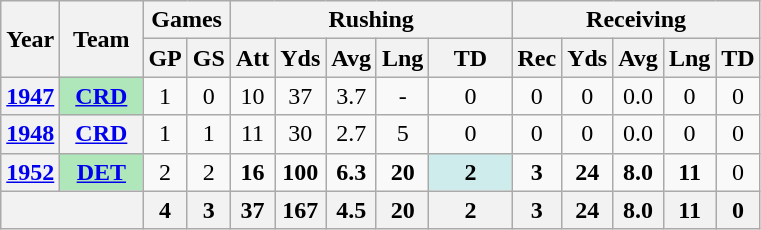<table class="wikitable" style="text-align:center;">
<tr>
<th rowspan="2">Year</th>
<th rowspan="2">Team</th>
<th colspan="2">Games</th>
<th colspan="5">Rushing</th>
<th colspan="5">Receiving</th>
</tr>
<tr>
<th>GP</th>
<th>GS</th>
<th>Att</th>
<th>Yds</th>
<th>Avg</th>
<th>Lng</th>
<th>TD</th>
<th>Rec</th>
<th>Yds</th>
<th>Avg</th>
<th>Lng</th>
<th>TD</th>
</tr>
<tr>
<th><a href='#'>1947</a></th>
<th style="background:#afe6ba; width:3em;"><a href='#'>CRD</a></th>
<td>1</td>
<td>0</td>
<td>10</td>
<td>37</td>
<td>3.7</td>
<td>-</td>
<td>0</td>
<td>0</td>
<td>0</td>
<td>0.0</td>
<td>0</td>
<td>0</td>
</tr>
<tr>
<th><a href='#'>1948</a></th>
<th><a href='#'>CRD</a></th>
<td>1</td>
<td>1</td>
<td>11</td>
<td>30</td>
<td>2.7</td>
<td>5</td>
<td>0</td>
<td>0</td>
<td>0</td>
<td>0.0</td>
<td>0</td>
<td>0</td>
</tr>
<tr>
<th><a href='#'>1952</a></th>
<th style="background:#afe6ba; width:3em;"><a href='#'>DET</a></th>
<td>2</td>
<td>2</td>
<td><strong>16</strong></td>
<td><strong>100</strong></td>
<td><strong>6.3</strong></td>
<td><strong>20</strong></td>
<td style="background:#cfecec; width:3em;"><strong>2</strong></td>
<td><strong>3</strong></td>
<td><strong>24</strong></td>
<td><strong>8.0</strong></td>
<td><strong>11</strong></td>
<td>0</td>
</tr>
<tr>
<th colspan="2"></th>
<th>4</th>
<th>3</th>
<th>37</th>
<th>167</th>
<th>4.5</th>
<th>20</th>
<th>2</th>
<th>3</th>
<th>24</th>
<th>8.0</th>
<th>11</th>
<th>0</th>
</tr>
</table>
